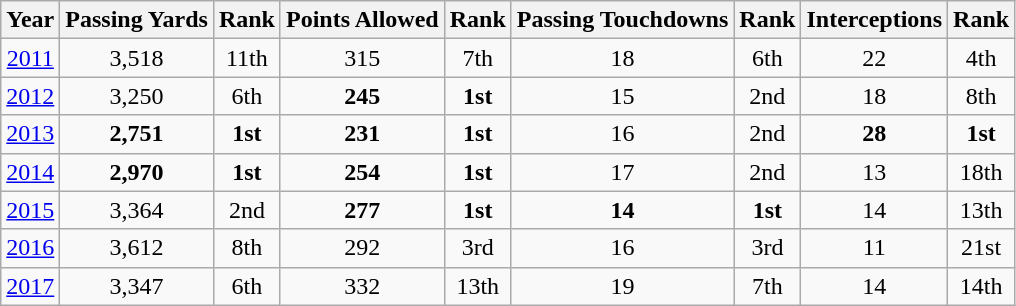<table class="wikitable" style="text-align:center">
<tr>
<th>Year</th>
<th>Passing Yards</th>
<th>Rank</th>
<th>Points Allowed</th>
<th>Rank</th>
<th>Passing Touchdowns</th>
<th>Rank</th>
<th>Interceptions</th>
<th>Rank</th>
</tr>
<tr>
<td><a href='#'>2011</a></td>
<td>3,518</td>
<td>11th</td>
<td>315</td>
<td>7th</td>
<td>18</td>
<td>6th</td>
<td>22</td>
<td>4th</td>
</tr>
<tr>
<td><a href='#'>2012</a></td>
<td>3,250</td>
<td>6th</td>
<td><strong>245</strong></td>
<td><strong>1st</strong></td>
<td>15</td>
<td>2nd</td>
<td>18</td>
<td>8th</td>
</tr>
<tr>
<td><a href='#'>2013</a></td>
<td><strong>2,751</strong></td>
<td><strong>1st</strong></td>
<td><strong>231</strong></td>
<td><strong>1st</strong></td>
<td>16</td>
<td>2nd</td>
<td><strong>28</strong></td>
<td><strong>1st</strong></td>
</tr>
<tr>
<td><a href='#'>2014</a></td>
<td><strong>2,970</strong></td>
<td><strong>1st</strong></td>
<td><strong>254</strong></td>
<td><strong>1st</strong></td>
<td>17</td>
<td>2nd</td>
<td>13</td>
<td>18th</td>
</tr>
<tr>
<td><a href='#'>2015</a></td>
<td>3,364</td>
<td>2nd</td>
<td><strong>277</strong></td>
<td><strong>1st</strong></td>
<td><strong>14</strong></td>
<td><strong>1st</strong></td>
<td>14</td>
<td>13th</td>
</tr>
<tr>
<td><a href='#'>2016</a></td>
<td>3,612</td>
<td>8th</td>
<td>292</td>
<td>3rd</td>
<td>16</td>
<td>3rd</td>
<td>11</td>
<td>21st</td>
</tr>
<tr>
<td><a href='#'>2017</a></td>
<td>3,347</td>
<td>6th</td>
<td>332</td>
<td>13th</td>
<td>19</td>
<td>7th</td>
<td>14</td>
<td>14th</td>
</tr>
</table>
